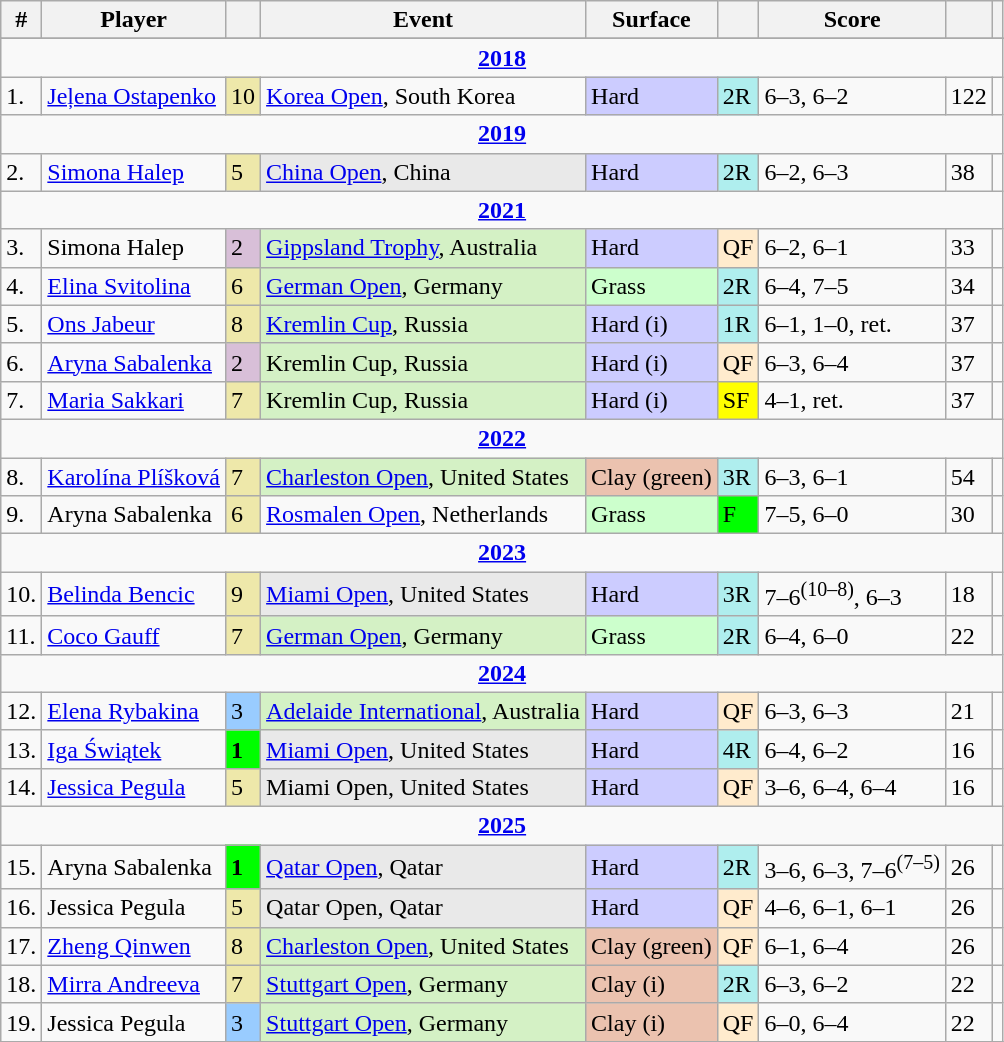<table class="sortable wikitable nowrap">
<tr>
<th class=unsortable>#</th>
<th>Player</th>
<th></th>
<th>Event</th>
<th>Surface</th>
<th class=unsortable></th>
<th class=unsortable>Score</th>
<th class=unsortable></th>
<th class=unsortable></th>
</tr>
<tr>
</tr>
<tr>
<td colspan="9" style="text-align:center"><strong><a href='#'>2018</a></strong></td>
</tr>
<tr>
<td>1.</td>
<td> <a href='#'>Jeļena Ostapenko</a></td>
<td bgcolor=eee8aa>10</td>
<td><a href='#'>Korea Open</a>, South Korea</td>
<td bgcolor=ccccff>Hard</td>
<td bgcolor=afeeee>2R</td>
<td>6–3, 6–2</td>
<td>122</td>
<td></td>
</tr>
<tr>
<td colspan="9" style="text-align:center"><strong><a href='#'>2019</a></strong></td>
</tr>
<tr>
<td>2.</td>
<td> <a href='#'>Simona Halep</a></td>
<td bgcolor=eee8aa>5</td>
<td bgcolor=e9e9e9><a href='#'>China Open</a>, China</td>
<td bgcolor=ccccff>Hard</td>
<td bgcolor=afeeee>2R</td>
<td>6–2, 6–3</td>
<td>38</td>
<td></td>
</tr>
<tr>
<td colspan="9" style="text-align:center"><strong><a href='#'>2021</a></strong></td>
</tr>
<tr>
<td>3.</td>
<td> Simona Halep</td>
<td bgcolor=thistle>2</td>
<td bgcolor=d4f1c5><a href='#'>Gippsland Trophy</a>, Australia</td>
<td bgcolor=ccccff>Hard</td>
<td bgcolor=ffebcd>QF</td>
<td>6–2, 6–1</td>
<td>33</td>
<td></td>
</tr>
<tr>
<td>4.</td>
<td> <a href='#'>Elina Svitolina</a></td>
<td bgcolor=eee8aa>6</td>
<td bgcolor=d4f1c5><a href='#'>German Open</a>, Germany</td>
<td bgcolor=ccffcc>Grass</td>
<td bgcolor=afeeee>2R</td>
<td>6–4, 7–5</td>
<td>34</td>
<td></td>
</tr>
<tr>
<td>5.</td>
<td> <a href='#'>Ons Jabeur</a></td>
<td bgcolor=eee8aa>8</td>
<td bgcolor=d4f1c5><a href='#'>Kremlin Cup</a>, Russia</td>
<td bgcolor=#ccf>Hard (i)</td>
<td bgcolor=afeeee>1R</td>
<td>6–1, 1–0, ret.</td>
<td>37</td>
<td></td>
</tr>
<tr>
<td>6.</td>
<td> <a href='#'>Aryna Sabalenka</a></td>
<td bgcolor=thistle>2</td>
<td bgcolor=d4f1c5>Kremlin Cup, Russia</td>
<td bgcolor=#ccf>Hard (i)</td>
<td bgcolor=ffebcd>QF</td>
<td>6–3, 6–4</td>
<td>37</td>
<td></td>
</tr>
<tr>
<td>7.</td>
<td> <a href='#'>Maria Sakkari</a></td>
<td bgcolor=eee8aa>7</td>
<td bgcolor=d4f1c5>Kremlin Cup, Russia</td>
<td bgcolor=#ccf>Hard (i)</td>
<td bgcolor=yellow>SF</td>
<td>4–1, ret.</td>
<td>37</td>
<td></td>
</tr>
<tr>
<td colspan="9" style="text-align:center"><strong><a href='#'>2022</a></strong></td>
</tr>
<tr>
<td>8.</td>
<td> <a href='#'>Karolína Plíšková</a></td>
<td bgcolor=eee8aa>7</td>
<td bgcolor=d4f1c5><a href='#'>Charleston Open</a>, United States</td>
<td bgcolor=ebc2af>Clay (green)</td>
<td bgcolor=afeeee>3R</td>
<td>6–3, 6–1</td>
<td>54</td>
<td></td>
</tr>
<tr>
<td>9.</td>
<td> Aryna Sabalenka</td>
<td bgcolor=eee8aa>6</td>
<td><a href='#'>Rosmalen Open</a>, Netherlands</td>
<td bgcolor=ccffcc>Grass</td>
<td style="background:lime;">F</td>
<td>7–5, 6–0</td>
<td>30</td>
<td></td>
</tr>
<tr>
<td colspan="9" style="text-align:center"><strong><a href='#'>2023</a></strong></td>
</tr>
<tr>
<td>10.</td>
<td> <a href='#'>Belinda Bencic</a></td>
<td bgcolor=eee8aa>9</td>
<td bgcolor=e9e9e9><a href='#'>Miami Open</a>, United States</td>
<td bgcolor=#ccf>Hard</td>
<td bgcolor=afeeee>3R</td>
<td>7–6<sup>(10–8)</sup>, 6–3</td>
<td>18</td>
<td></td>
</tr>
<tr>
<td>11.</td>
<td> <a href='#'>Coco Gauff</a></td>
<td bgcolor=eee8aa>7</td>
<td bgcolor=d4f1c5><a href='#'>German Open</a>, Germany</td>
<td bgcolor=ccffcc>Grass</td>
<td bgcolor=afeeee>2R</td>
<td>6–4, 6–0</td>
<td>22</td>
<td></td>
</tr>
<tr>
<td colspan="9" style="text-align:center"><strong><a href='#'>2024</a></strong></td>
</tr>
<tr>
<td>12.</td>
<td> <a href='#'>Elena Rybakina</a></td>
<td bgcolor=#9cf>3</td>
<td bgcolor=d4f1c5><a href='#'>Adelaide International</a>, Australia</td>
<td bgcolor=#ccf>Hard</td>
<td bgcolor=ffebcd>QF</td>
<td>6–3, 6–3</td>
<td>21</td>
<td></td>
</tr>
<tr>
<td>13.</td>
<td> <a href='#'>Iga Świątek</a></td>
<td bgcolor=lime><strong>1</strong></td>
<td bgcolor=e9e9e9><a href='#'>Miami Open</a>, United States</td>
<td bgcolor=#ccf>Hard</td>
<td bgcolor=afeeee>4R</td>
<td>6–4, 6–2</td>
<td>16</td>
<td></td>
</tr>
<tr>
<td>14.</td>
<td> <a href='#'>Jessica Pegula</a></td>
<td bgcolor=eee8aa>5</td>
<td bgcolor=e9e9e9>Miami Open, United States</td>
<td bgcolor=#ccf>Hard</td>
<td bgcolor=ffebcd>QF</td>
<td>3–6, 6–4, 6–4</td>
<td>16</td>
<td></td>
</tr>
<tr>
<td colspan="9" style="text-align:center"><strong><a href='#'>2025</a></strong></td>
</tr>
<tr>
<td>15.</td>
<td> Aryna Sabalenka</td>
<td bgcolor=lime><strong>1</strong></td>
<td bgcolor=e9e9e9><a href='#'>Qatar Open</a>, Qatar</td>
<td bgcolor=#ccf>Hard</td>
<td bgcolor=afeeee>2R</td>
<td>3–6, 6–3, 7–6<sup>(7–5)</sup></td>
<td>26</td>
<td></td>
</tr>
<tr>
<td>16.</td>
<td> Jessica Pegula</td>
<td bgcolor=eee8aa>5</td>
<td bgcolor=e9e9e9>Qatar Open, Qatar</td>
<td bgcolor=#ccf>Hard</td>
<td bgcolor=ffebcd>QF</td>
<td>4–6, 6–1, 6–1</td>
<td>26</td>
<td></td>
</tr>
<tr>
<td>17.</td>
<td> <a href='#'>Zheng Qinwen</a></td>
<td bgcolor=eee8aa>8</td>
<td bgcolor=d4f1c5><a href='#'>Charleston Open</a>, United States</td>
<td bgcolor=ebc2af>Clay (green)</td>
<td bgcolor=ffebcd>QF</td>
<td>6–1, 6–4</td>
<td>26</td>
<td></td>
</tr>
<tr>
<td>18.</td>
<td> <a href='#'>Mirra Andreeva</a></td>
<td bgcolor=eee8aa>7</td>
<td bgcolor=d4f1c5><a href='#'>Stuttgart Open</a>, Germany</td>
<td bgcolor=ebc2af>Clay (i)</td>
<td bgcolor=afeeee>2R</td>
<td>6–3, 6–2</td>
<td>22</td>
<td></td>
</tr>
<tr>
<td>19.</td>
<td> Jessica Pegula</td>
<td bgcolor=#9cf>3</td>
<td bgcolor=d4f1c5><a href='#'>Stuttgart Open</a>, Germany</td>
<td bgcolor=ebc2af>Clay (i)</td>
<td bgcolor=ffebcd>QF</td>
<td>6–0, 6–4</td>
<td>22</td>
<td></td>
</tr>
<tr>
</tr>
</table>
